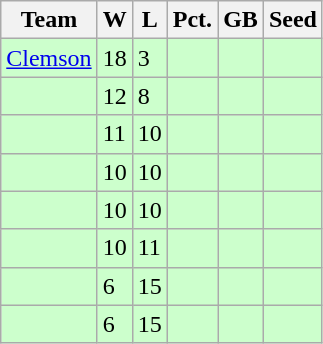<table class=wikitable>
<tr>
<th>Team</th>
<th>W</th>
<th>L</th>
<th>Pct.</th>
<th>GB</th>
<th>Seed</th>
</tr>
<tr bgcolor=ccffcc>
<td><a href='#'>Clemson</a></td>
<td>18</td>
<td>3</td>
<td></td>
<td></td>
<td></td>
</tr>
<tr bgcolor=ccffcc>
<td></td>
<td>12</td>
<td>8</td>
<td></td>
<td></td>
<td></td>
</tr>
<tr bgcolor=ccffcc>
<td></td>
<td>11</td>
<td>10</td>
<td></td>
<td></td>
<td></td>
</tr>
<tr bgcolor=ccffcc>
<td></td>
<td>10</td>
<td>10</td>
<td></td>
<td></td>
<td></td>
</tr>
<tr bgcolor=ccffcc>
<td></td>
<td>10</td>
<td>10</td>
<td></td>
<td></td>
<td></td>
</tr>
<tr bgcolor=ccffcc>
<td></td>
<td>10</td>
<td>11</td>
<td></td>
<td></td>
<td></td>
</tr>
<tr bgcolor=ccffcc>
<td></td>
<td>6</td>
<td>15</td>
<td></td>
<td></td>
<td></td>
</tr>
<tr bgcolor=ccffcc>
<td></td>
<td>6</td>
<td>15</td>
<td></td>
<td></td>
<td></td>
</tr>
</table>
